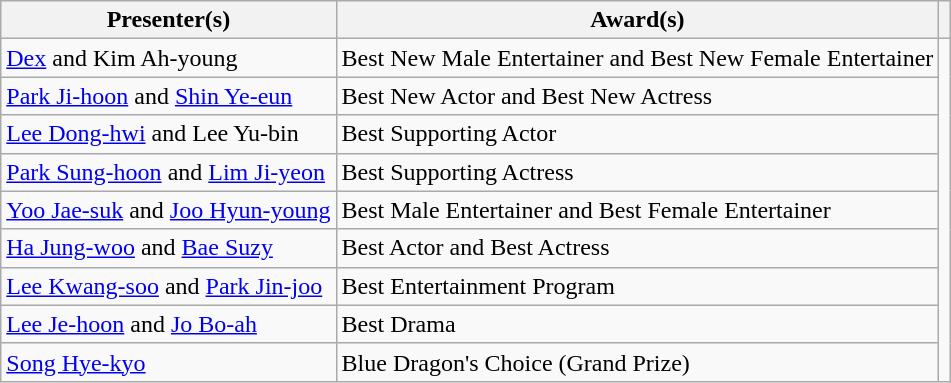<table class="wikitable sortable">
<tr>
<th scope="col" >Presenter(s)</th>
<th scope="col" >Award(s)</th>
<th scope="col" class="unsortable"></th>
</tr>
<tr>
<td><a href='#'>Dex</a> and Kim Ah-young</td>
<td>Best New Male Entertainer and Best New Female Entertainer</td>
<td rowspan=9></td>
</tr>
<tr>
<td><a href='#'>Park Ji-hoon</a> and <a href='#'>Shin Ye-eun</a></td>
<td>Best New Actor and Best New Actress</td>
</tr>
<tr>
<td><a href='#'>Lee Dong-hwi</a> and Lee Yu-bin</td>
<td>Best Supporting Actor</td>
</tr>
<tr>
<td><a href='#'>Park Sung-hoon</a> and <a href='#'>Lim Ji-yeon</a></td>
<td>Best Supporting Actress</td>
</tr>
<tr>
<td><a href='#'>Yoo Jae-suk</a> and <a href='#'>Joo Hyun-young</a></td>
<td>Best Male Entertainer and Best Female Entertainer</td>
</tr>
<tr>
<td><a href='#'>Ha Jung-woo</a> and <a href='#'>Bae Suzy</a></td>
<td>Best Actor and Best Actress</td>
</tr>
<tr>
<td><a href='#'>Lee Kwang-soo</a> and <a href='#'>Park Jin-joo</a></td>
<td>Best Entertainment Program</td>
</tr>
<tr>
<td><a href='#'>Lee Je-hoon</a> and <a href='#'>Jo Bo-ah</a></td>
<td>Best Drama</td>
</tr>
<tr>
<td><a href='#'>Song Hye-kyo</a></td>
<td>Blue Dragon's Choice (Grand Prize)</td>
</tr>
</table>
